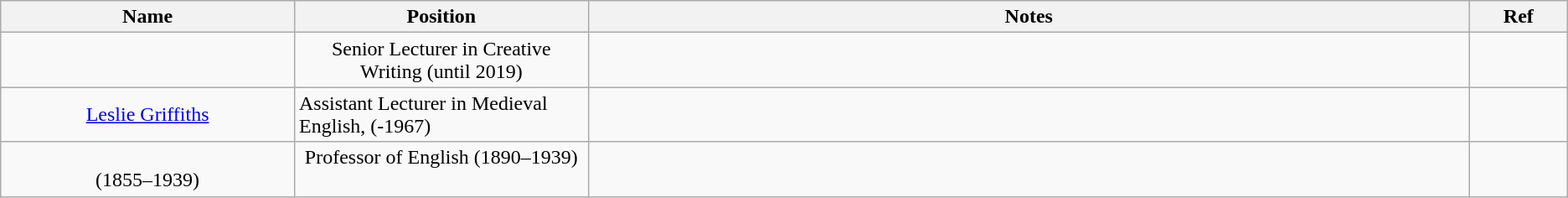<table class="wikitable sortable">
<tr>
<th scope="column" width="15%">Name</th>
<th scope="column" width="15%" class="unsortable">Position</th>
<th scope="column" width="45%" class="unsortable">Notes</th>
<th scope="column" width="5%" class="unsortable">Ref</th>
</tr>
<tr valign="top">
<td align="center"></td>
<td align="center">Senior Lecturer in Creative Writing (until 2019)</td>
<td></td>
<td align="center"></td>
</tr>
<tr>
<td align="center"><a href='#'>Leslie Griffiths</a></td>
<td>Assistant Lecturer in Medieval English, (-1967)</td>
<td></td>
<td></td>
</tr>
<tr valign="top">
<td align="center"> <br> (1855–1939)</td>
<td align="center">Professor of English (1890–1939)</td>
<td></td>
<td align="center"></td>
</tr>
</table>
